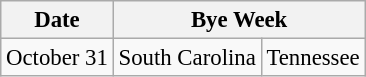<table class="wikitable" style="font-size:95%;">
<tr>
<th>Date</th>
<th colspan="4">Bye Week</th>
</tr>
<tr>
<td>October 31</td>
<td>South Carolina</td>
<td>Tennessee</td>
</tr>
</table>
